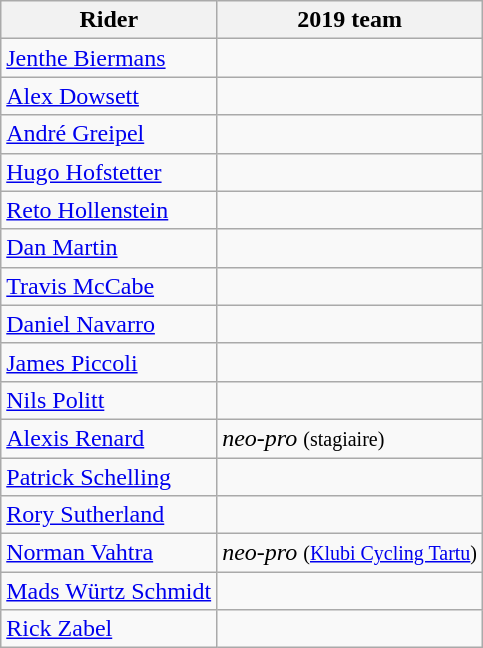<table class="wikitable">
<tr>
<th>Rider</th>
<th>2019 team</th>
</tr>
<tr>
<td><a href='#'>Jenthe Biermans</a></td>
<td></td>
</tr>
<tr>
<td><a href='#'>Alex Dowsett</a></td>
<td></td>
</tr>
<tr>
<td><a href='#'>André Greipel</a></td>
<td></td>
</tr>
<tr>
<td><a href='#'>Hugo Hofstetter</a></td>
<td></td>
</tr>
<tr>
<td><a href='#'>Reto Hollenstein</a></td>
<td></td>
</tr>
<tr>
<td><a href='#'>Dan Martin</a></td>
<td></td>
</tr>
<tr>
<td><a href='#'>Travis McCabe</a></td>
<td></td>
</tr>
<tr>
<td><a href='#'>Daniel Navarro</a></td>
<td></td>
</tr>
<tr>
<td><a href='#'>James Piccoli</a></td>
<td></td>
</tr>
<tr>
<td><a href='#'>Nils Politt</a></td>
<td></td>
</tr>
<tr>
<td><a href='#'>Alexis Renard</a></td>
<td><em>neo-pro</em> <small>(stagiaire)</small></td>
</tr>
<tr>
<td><a href='#'>Patrick Schelling</a></td>
<td></td>
</tr>
<tr>
<td><a href='#'>Rory Sutherland</a></td>
<td></td>
</tr>
<tr>
<td><a href='#'>Norman Vahtra</a></td>
<td><em>neo-pro</em> <small>(<a href='#'>Klubi Cycling Tartu</a>)</small></td>
</tr>
<tr>
<td><a href='#'>Mads Würtz Schmidt</a></td>
<td></td>
</tr>
<tr>
<td><a href='#'>Rick Zabel</a></td>
<td></td>
</tr>
</table>
